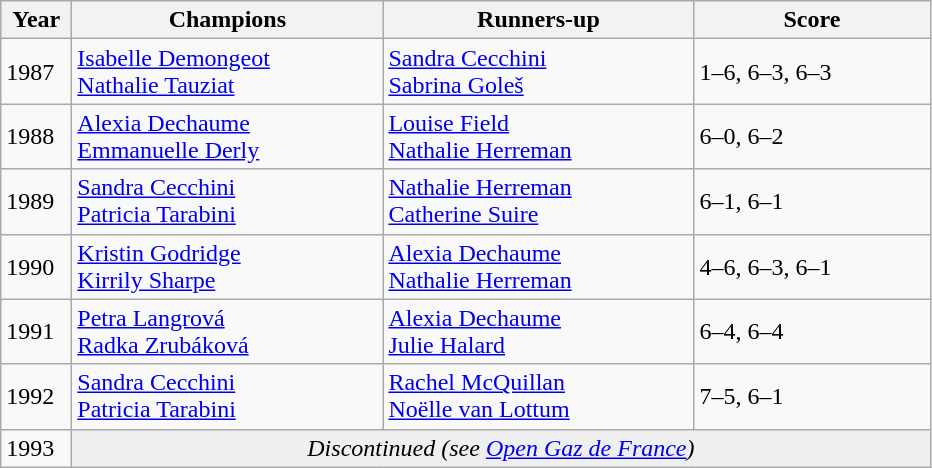<table class="wikitable">
<tr>
<th style="width:40px">Year</th>
<th style="width:200px">Champions</th>
<th style="width:200px">Runners-up</th>
<th style="width:150px" class="unsortable">Score</th>
</tr>
<tr>
<td>1987</td>
<td> <a href='#'>Isabelle Demongeot</a> <br>  <a href='#'>Nathalie Tauziat</a></td>
<td> <a href='#'>Sandra Cecchini</a> <br>  <a href='#'>Sabrina Goleš</a></td>
<td>1–6, 6–3, 6–3</td>
</tr>
<tr>
<td>1988</td>
<td> <a href='#'>Alexia Dechaume</a> <br>  <a href='#'>Emmanuelle Derly</a></td>
<td> <a href='#'>Louise Field</a> <br>  <a href='#'>Nathalie Herreman</a></td>
<td>6–0, 6–2</td>
</tr>
<tr>
<td>1989</td>
<td> <a href='#'>Sandra Cecchini</a> <br>  <a href='#'>Patricia Tarabini</a></td>
<td> <a href='#'>Nathalie Herreman</a> <br>  <a href='#'>Catherine Suire</a></td>
<td>6–1, 6–1</td>
</tr>
<tr>
<td>1990</td>
<td> <a href='#'>Kristin Godridge</a> <br>  <a href='#'>Kirrily Sharpe</a></td>
<td> <a href='#'>Alexia Dechaume</a> <br>  <a href='#'>Nathalie Herreman</a></td>
<td>4–6, 6–3, 6–1</td>
</tr>
<tr>
<td>1991</td>
<td> <a href='#'>Petra Langrová</a> <br>  <a href='#'>Radka Zrubáková</a></td>
<td> <a href='#'>Alexia Dechaume</a> <br>  <a href='#'>Julie Halard</a></td>
<td>6–4, 6–4</td>
</tr>
<tr>
<td>1992</td>
<td> <a href='#'>Sandra Cecchini</a> <br>  <a href='#'>Patricia Tarabini</a></td>
<td> <a href='#'>Rachel McQuillan</a> <br>  <a href='#'>Noëlle van Lottum</a></td>
<td>7–5, 6–1</td>
</tr>
<tr>
<td>1993</td>
<td colspan=3 align=center style="background:#efefef"><em>Discontinued (see <a href='#'>Open Gaz de France</a>)</em></td>
</tr>
</table>
